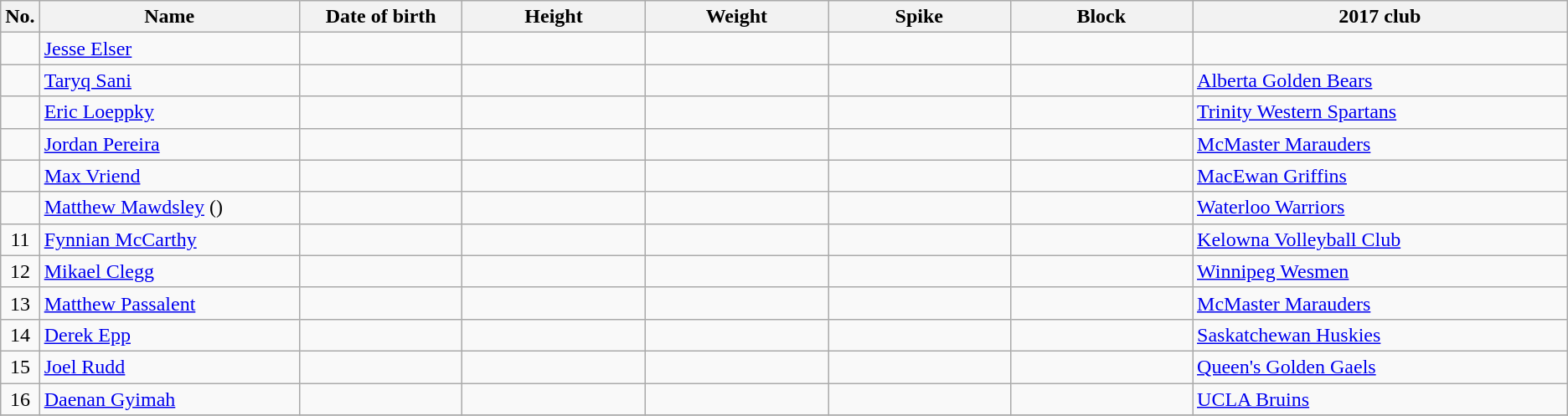<table class="wikitable sortable" style="font-size:100%; text-align:center;">
<tr>
<th>No.</th>
<th style="width:13em">Name</th>
<th style="width:8em">Date of birth</th>
<th style="width:9em">Height</th>
<th style="width:9em">Weight</th>
<th style="width:9em">Spike</th>
<th style="width:9em">Block</th>
<th style="width:19em">2017 club</th>
</tr>
<tr>
<td></td>
<td align=left><a href='#'>Jesse Elser</a></td>
<td align=right></td>
<td></td>
<td></td>
<td></td>
<td></td>
<td align=left></td>
</tr>
<tr>
<td></td>
<td align=left><a href='#'>Taryq Sani</a></td>
<td align=right></td>
<td></td>
<td></td>
<td></td>
<td></td>
<td align=left> <a href='#'>Alberta Golden Bears</a></td>
</tr>
<tr>
<td></td>
<td align=left><a href='#'>Eric Loeppky</a></td>
<td align=right></td>
<td></td>
<td></td>
<td></td>
<td></td>
<td align=left> <a href='#'>Trinity Western Spartans</a></td>
</tr>
<tr>
<td></td>
<td align=left><a href='#'>Jordan Pereira</a></td>
<td align=right></td>
<td></td>
<td></td>
<td></td>
<td></td>
<td align=left> <a href='#'>McMaster Marauders</a></td>
</tr>
<tr>
<td></td>
<td align=left><a href='#'>Max Vriend</a></td>
<td align=right></td>
<td></td>
<td></td>
<td></td>
<td></td>
<td align=left> <a href='#'>MacEwan Griffins</a></td>
</tr>
<tr>
<td></td>
<td align=left><a href='#'>Matthew Mawdsley</a> ()</td>
<td align=right></td>
<td></td>
<td></td>
<td></td>
<td></td>
<td align=left> <a href='#'>Waterloo Warriors</a></td>
</tr>
<tr>
<td>11</td>
<td align=left><a href='#'>Fynnian McCarthy</a></td>
<td align=right></td>
<td></td>
<td></td>
<td></td>
<td></td>
<td align=left> <a href='#'>Kelowna Volleyball Club</a></td>
</tr>
<tr>
<td>12</td>
<td align=left><a href='#'>Mikael Clegg</a></td>
<td align=right></td>
<td></td>
<td></td>
<td></td>
<td></td>
<td align=left> <a href='#'>Winnipeg Wesmen</a></td>
</tr>
<tr>
<td>13</td>
<td align=left><a href='#'>Matthew Passalent</a></td>
<td align=right></td>
<td></td>
<td></td>
<td></td>
<td></td>
<td align=left> <a href='#'>McMaster Marauders</a></td>
</tr>
<tr>
<td>14</td>
<td align=left><a href='#'>Derek Epp</a></td>
<td align=right></td>
<td></td>
<td></td>
<td></td>
<td></td>
<td align=left> <a href='#'>Saskatchewan Huskies</a></td>
</tr>
<tr>
<td>15</td>
<td align=left><a href='#'>Joel Rudd</a></td>
<td align=right></td>
<td></td>
<td></td>
<td></td>
<td></td>
<td align=left> <a href='#'>Queen's Golden Gaels</a></td>
</tr>
<tr>
<td>16</td>
<td align=left><a href='#'>Daenan Gyimah</a></td>
<td align=right></td>
<td></td>
<td></td>
<td></td>
<td></td>
<td align=left> <a href='#'>UCLA Bruins</a></td>
</tr>
<tr>
</tr>
</table>
